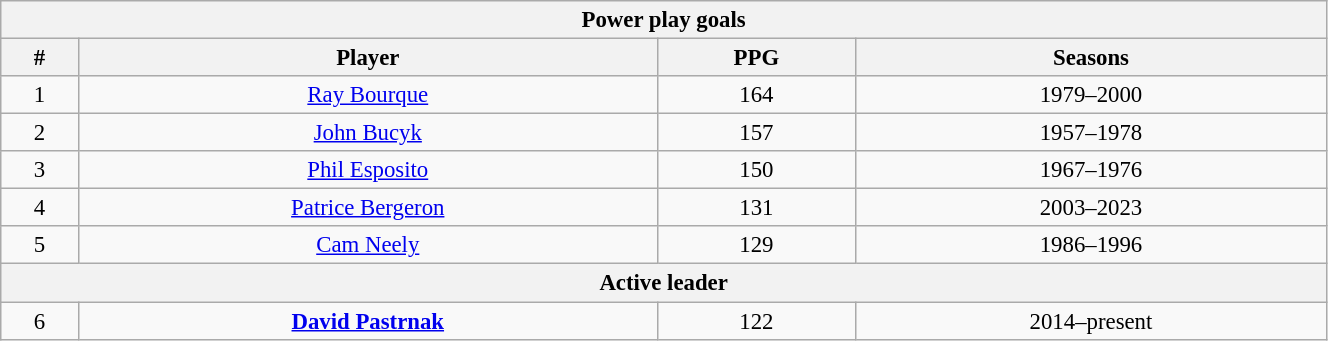<table class="wikitable" style="text-align: center; font-size: 95%" width="70%">
<tr>
<th colspan="4">Power play goals</th>
</tr>
<tr>
<th>#</th>
<th>Player</th>
<th>PPG</th>
<th>Seasons</th>
</tr>
<tr>
<td>1</td>
<td><a href='#'>Ray Bourque</a></td>
<td>164</td>
<td>1979–2000</td>
</tr>
<tr>
<td>2</td>
<td><a href='#'>John Bucyk</a></td>
<td>157</td>
<td>1957–1978</td>
</tr>
<tr>
<td>3</td>
<td><a href='#'>Phil Esposito</a></td>
<td>150</td>
<td>1967–1976</td>
</tr>
<tr>
<td>4</td>
<td><a href='#'>Patrice Bergeron</a></td>
<td>131</td>
<td>2003–2023</td>
</tr>
<tr>
<td>5</td>
<td><a href='#'>Cam Neely</a></td>
<td>129</td>
<td>1986–1996</td>
</tr>
<tr>
<th colspan="4">Active leader</th>
</tr>
<tr>
<td>6</td>
<td><strong><a href='#'>David Pastrnak</a></strong></td>
<td>122</td>
<td>2014–present</td>
</tr>
</table>
